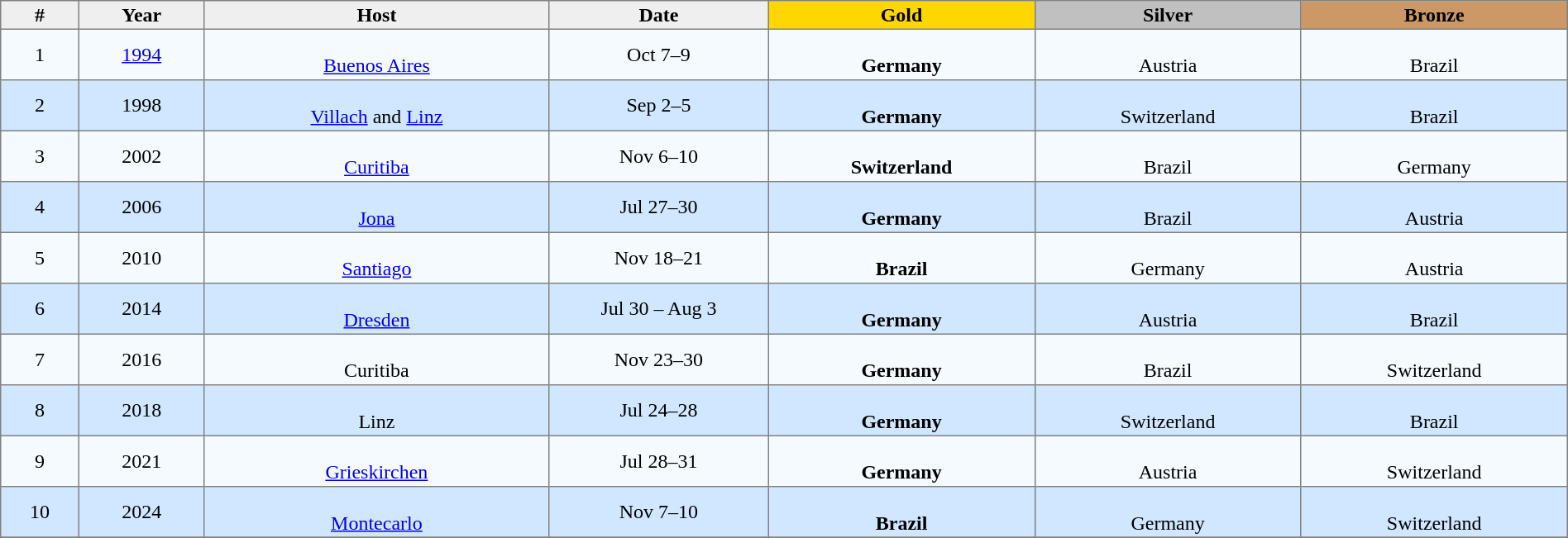<table class="toccolours" border="1" cellpadding="2" style="border-collapse: collapse; text-align: center; width: 100%; margin: 0 auto;">
<tr style="background: #efefef;">
<th width=5%>#</th>
<th width=8%>Year</th>
<th width=22%>Host</th>
<th width=14%>Date</th>
<th width=17% bgcolor=gold>Gold</th>
<th width=17% bgcolor=silver>Silver</th>
<th width=17% bgcolor="#cc9966">Bronze</th>
</tr>
<tr bgcolor=#F5FAFF>
<td>1</td>
<td><a href='#'>1994</a></td>
<td><br><a href='#'>Buenos Aires</a></td>
<td>Oct 7–9</td>
<td><br><strong>Germany</strong></td>
<td><br>Austria</td>
<td><br>Brazil</td>
</tr>
<tr bgcolor=#D0E7FF>
<td>2</td>
<td>1998</td>
<td><br><a href='#'>Villach</a> and <a href='#'>Linz</a></td>
<td>Sep 2–5</td>
<td><br><strong>Germany</strong></td>
<td><br>Switzerland</td>
<td><br>Brazil</td>
</tr>
<tr bgcolor=#F5FAFF>
<td>3</td>
<td>2002</td>
<td><br><a href='#'>Curitiba</a></td>
<td>Nov 6–10</td>
<td><br><strong>Switzerland</strong></td>
<td><br>Brazil</td>
<td><br>Germany</td>
</tr>
<tr bgcolor=#D0E7FF>
<td>4</td>
<td>2006</td>
<td><br><a href='#'>Jona</a></td>
<td>Jul 27–30</td>
<td><br><strong>Germany</strong></td>
<td><br>Brazil</td>
<td><br>Austria</td>
</tr>
<tr bgcolor=#F5FAFF>
<td>5</td>
<td>2010</td>
<td><br><a href='#'>Santiago</a></td>
<td>Nov 18–21</td>
<td><br><strong>Brazil</strong></td>
<td><br>Germany</td>
<td><br>Austria</td>
</tr>
<tr bgcolor=#D0E7FF>
<td>6</td>
<td>2014</td>
<td><br><a href='#'>Dresden</a></td>
<td>Jul 30 – Aug 3</td>
<td><br><strong>Germany</strong></td>
<td><br>Austria</td>
<td><br>Brazil</td>
</tr>
<tr bgcolor=#F5FAFF>
<td>7</td>
<td>2016</td>
<td><br>Curitiba</td>
<td>Nov 23–30</td>
<td><br><strong>Germany</strong></td>
<td><br>Brazil</td>
<td><br>Switzerland</td>
</tr>
<tr bgcolor=#D0E7FF>
<td>8</td>
<td>2018</td>
<td><br>Linz</td>
<td>Jul 24–28</td>
<td><br><strong>Germany</strong></td>
<td><br>Switzerland</td>
<td><br>Brazil</td>
</tr>
<tr bgcolor=#F5FAFF>
<td>9</td>
<td>2021</td>
<td><br><a href='#'>Grieskirchen</a></td>
<td>Jul 28–31</td>
<td><br><strong>Germany</strong></td>
<td><br>Austria</td>
<td><br>Switzerland</td>
</tr>
<tr bgcolor=#D0E7FF>
<td>10</td>
<td>2024</td>
<td><br><a href='#'>Montecarlo</a></td>
<td>Nov 7–10</td>
<td><br><strong>Brazil</strong></td>
<td><br>Germany</td>
<td><br>Switzerland</td>
</tr>
<tr bgcolor=#F5FAFF>
</tr>
</table>
